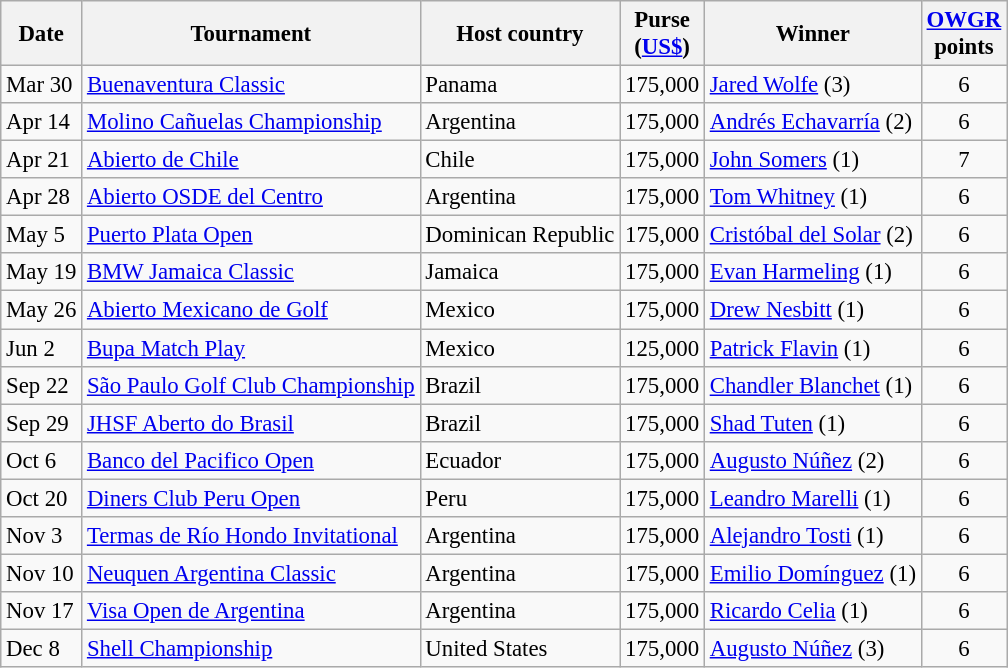<table class="wikitable" style="font-size:95%;">
<tr>
<th>Date</th>
<th>Tournament</th>
<th>Host country</th>
<th>Purse<br>(<a href='#'>US$</a>)</th>
<th>Winner</th>
<th><a href='#'>OWGR</a><br>points</th>
</tr>
<tr>
<td>Mar 30</td>
<td><a href='#'>Buenaventura Classic </a></td>
<td>Panama</td>
<td align=right>175,000</td>
<td> <a href='#'>Jared Wolfe</a> (3)</td>
<td align=center>6</td>
</tr>
<tr>
<td>Apr 14</td>
<td><a href='#'>Molino Cañuelas Championship</a></td>
<td>Argentina</td>
<td align=right>175,000</td>
<td> <a href='#'>Andrés Echavarría</a> (2)</td>
<td align=center>6</td>
</tr>
<tr>
<td>Apr 21</td>
<td><a href='#'>Abierto de Chile</a></td>
<td>Chile</td>
<td align=right>175,000</td>
<td> <a href='#'>John Somers</a> (1)</td>
<td align=center>7</td>
</tr>
<tr>
<td>Apr 28</td>
<td><a href='#'>Abierto OSDE del Centro</a></td>
<td>Argentina</td>
<td align=right>175,000</td>
<td> <a href='#'>Tom Whitney</a> (1)</td>
<td align=center>6</td>
</tr>
<tr>
<td>May 5</td>
<td><a href='#'>Puerto Plata Open</a></td>
<td>Dominican Republic</td>
<td align=right>175,000</td>
<td> <a href='#'>Cristóbal del Solar</a> (2)</td>
<td align=center>6</td>
</tr>
<tr>
<td>May 19</td>
<td><a href='#'>BMW Jamaica Classic</a></td>
<td>Jamaica</td>
<td align=right>175,000</td>
<td> <a href='#'>Evan Harmeling</a> (1)</td>
<td align=center>6</td>
</tr>
<tr>
<td>May 26</td>
<td><a href='#'>Abierto Mexicano de Golf</a></td>
<td>Mexico</td>
<td align=right>175,000</td>
<td> <a href='#'>Drew Nesbitt</a> (1)</td>
<td align=center>6</td>
</tr>
<tr>
<td>Jun 2</td>
<td><a href='#'>Bupa Match Play</a></td>
<td>Mexico</td>
<td align=right>125,000</td>
<td> <a href='#'>Patrick Flavin</a> (1)</td>
<td align=center>6</td>
</tr>
<tr>
<td>Sep 22</td>
<td><a href='#'>São Paulo Golf Club Championship</a></td>
<td>Brazil</td>
<td align=right>175,000</td>
<td> <a href='#'>Chandler Blanchet</a> (1)</td>
<td align=center>6</td>
</tr>
<tr>
<td>Sep 29</td>
<td><a href='#'>JHSF Aberto do Brasil</a></td>
<td>Brazil</td>
<td align=right>175,000</td>
<td> <a href='#'>Shad Tuten</a> (1)</td>
<td align=center>6</td>
</tr>
<tr>
<td>Oct 6</td>
<td><a href='#'>Banco del Pacifico Open</a></td>
<td>Ecuador</td>
<td align=right>175,000</td>
<td> <a href='#'>Augusto Núñez</a> (2)</td>
<td align=center>6</td>
</tr>
<tr>
<td>Oct 20</td>
<td><a href='#'>Diners Club Peru Open</a></td>
<td>Peru</td>
<td align=right>175,000</td>
<td> <a href='#'>Leandro Marelli</a> (1)</td>
<td align=center>6</td>
</tr>
<tr>
<td>Nov 3</td>
<td><a href='#'>Termas de Río Hondo Invitational</a></td>
<td>Argentina</td>
<td align=right>175,000</td>
<td> <a href='#'>Alejandro Tosti</a> (1)</td>
<td align=center>6</td>
</tr>
<tr>
<td>Nov 10</td>
<td><a href='#'>Neuquen Argentina Classic</a></td>
<td>Argentina</td>
<td align=right>175,000</td>
<td> <a href='#'>Emilio Domínguez</a> (1)</td>
<td align=center>6</td>
</tr>
<tr>
<td>Nov 17</td>
<td><a href='#'>Visa Open de Argentina</a></td>
<td>Argentina</td>
<td align=right>175,000</td>
<td> <a href='#'>Ricardo Celia</a> (1)</td>
<td align=center>6</td>
</tr>
<tr>
<td>Dec 8</td>
<td><a href='#'>Shell Championship</a></td>
<td>United States</td>
<td align=right>175,000</td>
<td> <a href='#'>Augusto Núñez</a> (3)</td>
<td align=center>6</td>
</tr>
</table>
